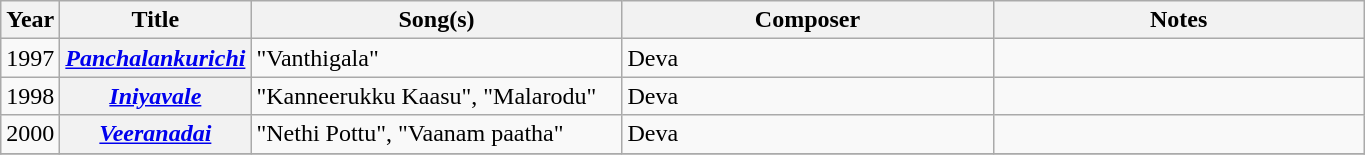<table class="wikitable plainrowheaders sortable">
<tr>
<th scope="col">Year</th>
<th scope="col">Title</th>
<th scope="col" style="width: 15em;">Song(s)</th>
<th scope="col" style="width: 15em;">Composer</th>
<th scope="col" style="width: 15em;">Notes</th>
</tr>
<tr>
<td>1997</td>
<th scope="row"><em><a href='#'>Panchalankurichi</a></em></th>
<td>"Vanthigala"</td>
<td>Deva</td>
<td></td>
</tr>
<tr>
<td>1998</td>
<th scope="row"><em><a href='#'>Iniyavale</a></em></th>
<td>"Kanneerukku Kaasu", "Malarodu"</td>
<td>Deva</td>
<td></td>
</tr>
<tr>
<td>2000</td>
<th scope="row"><em><a href='#'>Veeranadai</a></em></th>
<td>"Nethi Pottu", "Vaanam paatha"</td>
<td>Deva</td>
<td></td>
</tr>
<tr>
</tr>
</table>
